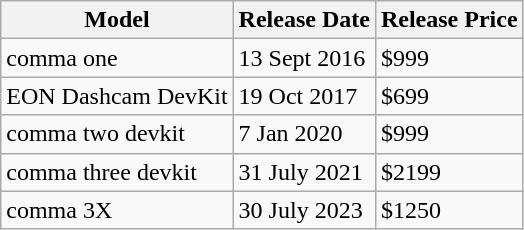<table class="wikitable">
<tr>
<th>Model</th>
<th>Release Date</th>
<th>Release Price</th>
</tr>
<tr>
<td>comma one</td>
<td>13 Sept 2016</td>
<td>$999</td>
</tr>
<tr>
<td>EON Dashcam DevKit</td>
<td>19 Oct 2017</td>
<td>$699</td>
</tr>
<tr>
<td>comma two devkit</td>
<td>7 Jan 2020</td>
<td>$999</td>
</tr>
<tr>
<td>comma three devkit</td>
<td>31 July 2021</td>
<td>$2199</td>
</tr>
<tr>
<td>comma 3X</td>
<td>30 July 2023</td>
<td>$1250</td>
</tr>
</table>
